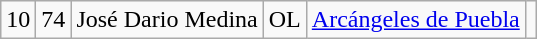<table class="wikitable" style="text-align:center">
<tr>
<td>10</td>
<td>74</td>
<td>José Dario Medina</td>
<td>OL</td>
<td><a href='#'>Arcángeles de Puebla</a></td>
<td></td>
</tr>
</table>
